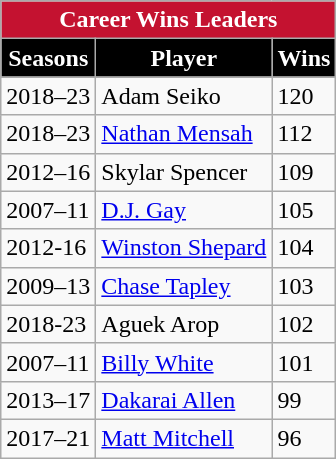<table class="wikitable" style="float:left; margin-right:1em">
<tr>
<th style="background:#C41230; color:white;" colspan=6>Career Wins Leaders</th>
</tr>
<tr>
<th style="background:black; color:white;">Seasons</th>
<th style="background:black; color:white;">Player</th>
<th style="background:black; color:white;">Wins</th>
</tr>
<tr>
<td>2018–23</td>
<td>Adam Seiko</td>
<td>120</td>
</tr>
<tr>
<td>2018–23</td>
<td><a href='#'>Nathan Mensah</a></td>
<td>112</td>
</tr>
<tr>
<td>2012–16</td>
<td>Skylar Spencer</td>
<td>109</td>
</tr>
<tr>
<td>2007–11</td>
<td><a href='#'>D.J. Gay</a></td>
<td>105</td>
</tr>
<tr>
<td>2012-16</td>
<td><a href='#'>Winston Shepard</a></td>
<td>104</td>
</tr>
<tr>
<td>2009–13</td>
<td><a href='#'>Chase Tapley</a></td>
<td>103</td>
</tr>
<tr>
<td>2018-23</td>
<td>Aguek Arop</td>
<td>102</td>
</tr>
<tr>
<td>2007–11</td>
<td><a href='#'>Billy White</a></td>
<td>101</td>
</tr>
<tr>
<td>2013–17</td>
<td><a href='#'>Dakarai Allen</a></td>
<td>99</td>
</tr>
<tr>
<td>2017–21</td>
<td><a href='#'>Matt Mitchell</a></td>
<td>96</td>
</tr>
</table>
